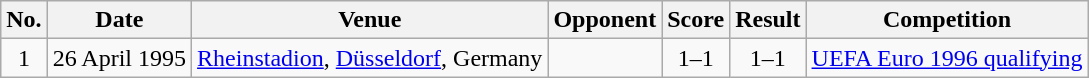<table class="wikitable sortable">
<tr>
<th scope="col">No.</th>
<th scope="col">Date</th>
<th scope="col">Venue</th>
<th scope="col">Opponent</th>
<th scope="col">Score</th>
<th scope="col">Result</th>
<th scope="col">Competition</th>
</tr>
<tr>
<td align="center">1</td>
<td>26 April 1995</td>
<td><a href='#'>Rheinstadion</a>, <a href='#'>Düsseldorf</a>, Germany</td>
<td></td>
<td align="center">1–1</td>
<td align="center">1–1</td>
<td><a href='#'>UEFA Euro 1996 qualifying</a></td>
</tr>
</table>
